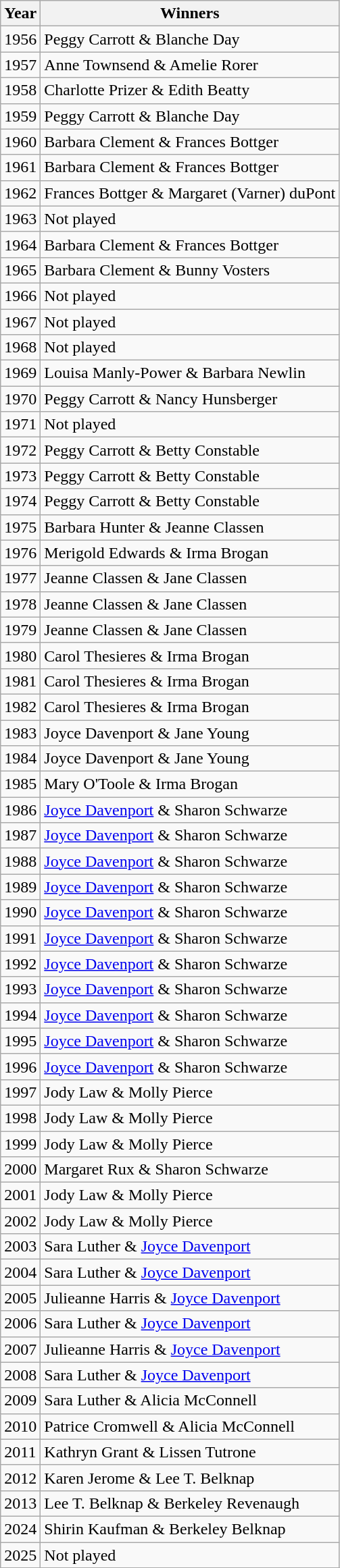<table class="wikitable">
<tr>
<th>Year</th>
<th>Winners</th>
</tr>
<tr>
<td>1956</td>
<td>Peggy Carrott & Blanche Day</td>
</tr>
<tr>
<td>1957</td>
<td>Anne Townsend & Amelie Rorer</td>
</tr>
<tr>
<td>1958</td>
<td>Charlotte Prizer & Edith Beatty</td>
</tr>
<tr>
<td>1959</td>
<td>Peggy Carrott & Blanche Day</td>
</tr>
<tr>
<td>1960</td>
<td>Barbara Clement & Frances Bottger</td>
</tr>
<tr>
<td>1961</td>
<td>Barbara Clement & Frances Bottger</td>
</tr>
<tr>
<td>1962</td>
<td>Frances Bottger & Margaret (Varner) duPont</td>
</tr>
<tr>
<td>1963</td>
<td>Not played</td>
</tr>
<tr>
<td>1964</td>
<td>Barbara Clement & Frances Bottger</td>
</tr>
<tr>
<td>1965</td>
<td>Barbara Clement & Bunny Vosters</td>
</tr>
<tr>
<td>1966</td>
<td>Not played</td>
</tr>
<tr>
<td>1967</td>
<td>Not played</td>
</tr>
<tr>
<td>1968</td>
<td>Not played</td>
</tr>
<tr>
<td>1969</td>
<td>Louisa Manly-Power & Barbara Newlin</td>
</tr>
<tr>
<td>1970</td>
<td>Peggy Carrott & Nancy Hunsberger</td>
</tr>
<tr>
<td>1971</td>
<td>Not played</td>
</tr>
<tr>
<td>1972</td>
<td>Peggy Carrott & Betty Constable</td>
</tr>
<tr>
<td>1973</td>
<td>Peggy Carrott & Betty Constable</td>
</tr>
<tr>
<td>1974</td>
<td>Peggy Carrott & Betty Constable</td>
</tr>
<tr>
<td>1975</td>
<td>Barbara Hunter & Jeanne Classen</td>
</tr>
<tr>
<td>1976</td>
<td>Merigold Edwards & Irma Brogan</td>
</tr>
<tr>
<td>1977</td>
<td>Jeanne Classen & Jane Classen</td>
</tr>
<tr>
<td>1978</td>
<td>Jeanne Classen & Jane Classen</td>
</tr>
<tr>
<td>1979</td>
<td>Jeanne Classen & Jane Classen</td>
</tr>
<tr>
<td>1980</td>
<td>Carol Thesieres & Irma Brogan</td>
</tr>
<tr>
<td>1981</td>
<td>Carol Thesieres & Irma Brogan</td>
</tr>
<tr>
<td>1982</td>
<td>Carol Thesieres & Irma Brogan</td>
</tr>
<tr>
<td>1983</td>
<td>Joyce Davenport & Jane Young</td>
</tr>
<tr>
<td>1984</td>
<td>Joyce Davenport & Jane Young</td>
</tr>
<tr>
<td>1985</td>
<td>Mary O'Toole & Irma Brogan</td>
</tr>
<tr>
<td>1986</td>
<td><a href='#'>Joyce Davenport</a> & Sharon Schwarze</td>
</tr>
<tr>
<td>1987</td>
<td><a href='#'>Joyce Davenport</a> & Sharon Schwarze</td>
</tr>
<tr>
<td>1988</td>
<td><a href='#'>Joyce Davenport</a> & Sharon Schwarze</td>
</tr>
<tr>
<td>1989</td>
<td><a href='#'>Joyce Davenport</a> & Sharon Schwarze</td>
</tr>
<tr>
<td>1990</td>
<td><a href='#'>Joyce Davenport</a> & Sharon Schwarze</td>
</tr>
<tr>
<td>1991</td>
<td><a href='#'>Joyce Davenport</a> & Sharon Schwarze</td>
</tr>
<tr>
<td>1992</td>
<td><a href='#'>Joyce Davenport</a> & Sharon Schwarze</td>
</tr>
<tr>
<td>1993</td>
<td><a href='#'>Joyce Davenport</a> & Sharon Schwarze</td>
</tr>
<tr>
<td>1994</td>
<td><a href='#'>Joyce Davenport</a> & Sharon Schwarze</td>
</tr>
<tr>
<td>1995</td>
<td><a href='#'>Joyce Davenport</a> & Sharon Schwarze</td>
</tr>
<tr>
<td>1996</td>
<td><a href='#'>Joyce Davenport</a> & Sharon Schwarze</td>
</tr>
<tr>
<td>1997</td>
<td>Jody Law & Molly Pierce</td>
</tr>
<tr>
<td>1998</td>
<td>Jody Law & Molly Pierce</td>
</tr>
<tr>
<td>1999</td>
<td>Jody Law & Molly Pierce</td>
</tr>
<tr>
<td>2000</td>
<td>Margaret Rux & Sharon Schwarze</td>
</tr>
<tr>
<td>2001</td>
<td>Jody Law & Molly Pierce</td>
</tr>
<tr>
<td>2002</td>
<td>Jody Law & Molly Pierce</td>
</tr>
<tr>
<td>2003</td>
<td>Sara Luther & <a href='#'>Joyce Davenport</a></td>
</tr>
<tr>
<td>2004</td>
<td>Sara Luther & <a href='#'>Joyce Davenport</a></td>
</tr>
<tr>
<td>2005</td>
<td>Julieanne Harris & <a href='#'>Joyce Davenport</a></td>
</tr>
<tr>
<td>2006</td>
<td>Sara Luther & <a href='#'>Joyce Davenport</a></td>
</tr>
<tr>
<td>2007</td>
<td>Julieanne Harris & <a href='#'>Joyce Davenport</a></td>
</tr>
<tr>
<td>2008</td>
<td>Sara Luther & <a href='#'>Joyce Davenport</a></td>
</tr>
<tr>
<td>2009</td>
<td>Sara Luther & Alicia McConnell</td>
</tr>
<tr>
<td>2010</td>
<td>Patrice Cromwell  & Alicia McConnell</td>
</tr>
<tr>
<td>2011</td>
<td>Kathryn Grant &  Lissen Tutrone</td>
</tr>
<tr>
<td>2012</td>
<td>Karen Jerome &  Lee T. Belknap</td>
</tr>
<tr>
<td>2013</td>
<td>Lee T. Belknap & Berkeley Revenaugh</td>
</tr>
<tr>
<td>2024</td>
<td>Shirin Kaufman & Berkeley Belknap</td>
</tr>
<tr>
<td>2025</td>
<td>Not played</td>
</tr>
<tr>
</tr>
</table>
